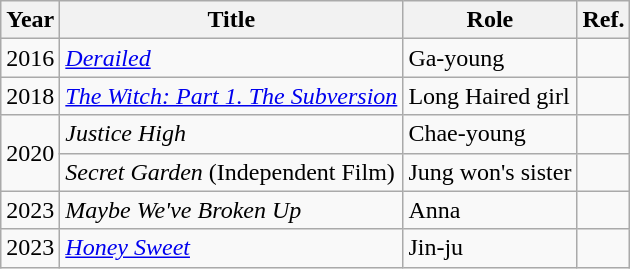<table class="wikitable">
<tr>
<th>Year</th>
<th>Title</th>
<th>Role</th>
<th>Ref.</th>
</tr>
<tr>
<td>2016</td>
<td><em><a href='#'>Derailed</a></em></td>
<td>Ga-young</td>
<td></td>
</tr>
<tr>
<td>2018</td>
<td><em><a href='#'>The Witch: Part 1. The Subversion</a></em></td>
<td>Long Haired girl</td>
<td></td>
</tr>
<tr>
<td rowspan=2>2020</td>
<td><em>Justice High</em></td>
<td>Chae-young</td>
<td></td>
</tr>
<tr>
<td><em>Secret Garden</em> (Independent Film)</td>
<td>Jung won's sister</td>
<td></td>
</tr>
<tr>
<td>2023</td>
<td><em>Maybe We've Broken Up</em></td>
<td>Anna</td>
<td></td>
</tr>
<tr>
<td>2023</td>
<td><em><a href='#'>Honey Sweet</a></em></td>
<td>Jin-ju</td>
<td></td>
</tr>
</table>
